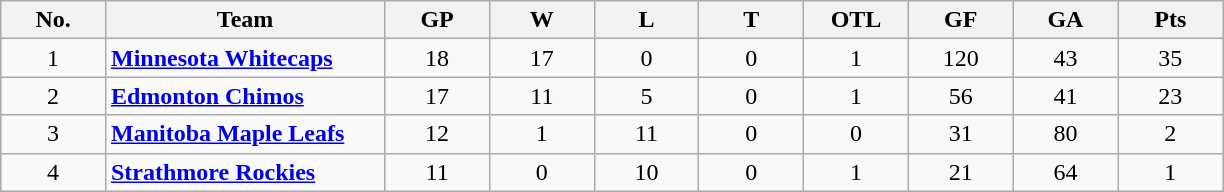<table class="wikitable sortable">
<tr>
<th bgcolor="#DDDDFF" width="7.5%" title="Division rank">No.</th>
<th bgcolor="#DDDDFF" width="20%">Team</th>
<th bgcolor="#DDDDFF" width="7.5%" title="Games played" class="unsortable">GP</th>
<th bgcolor="#DDDDFF" width="7.5%" title="Wins">W</th>
<th bgcolor="#DDDDFF" width="7.5%" title="Losses">L</th>
<th bgcolor="#DDDDFF" width="7.5%" title="Ties">T</th>
<th bgcolor="#DDDDFF" width="7.5%" title="Ties">OTL</th>
<th bgcolor="#DDDDFF" width="7.5%" title="Goals For">GF</th>
<th bgcolor="#DDDDFF" width="7.5%" title="Goals Against ">GA</th>
<th bgcolor="#DDDDFF" width="7.5%" title="Points">Pts</th>
</tr>
<tr align=center>
<td>1</td>
<td align=left><strong><a href='#'>Minnesota Whitecaps</a></strong></td>
<td>18</td>
<td>17</td>
<td>0</td>
<td>0</td>
<td>1</td>
<td>120</td>
<td>43</td>
<td>35</td>
</tr>
<tr align=center>
<td>2</td>
<td align=left><strong><a href='#'>Edmonton Chimos</a></strong></td>
<td>17</td>
<td>11</td>
<td>5</td>
<td>0</td>
<td>1</td>
<td>56</td>
<td>41</td>
<td>23</td>
</tr>
<tr align=center>
<td>3</td>
<td align=left><strong><a href='#'>Manitoba Maple Leafs</a></strong></td>
<td>12</td>
<td>1</td>
<td>11</td>
<td>0</td>
<td>0</td>
<td>31</td>
<td>80</td>
<td>2</td>
</tr>
<tr align=center>
<td>4</td>
<td align=left><strong><a href='#'>Strathmore Rockies</a></strong></td>
<td>11</td>
<td>0</td>
<td>10</td>
<td>0</td>
<td>1</td>
<td>21</td>
<td>64</td>
<td>1</td>
</tr>
</table>
